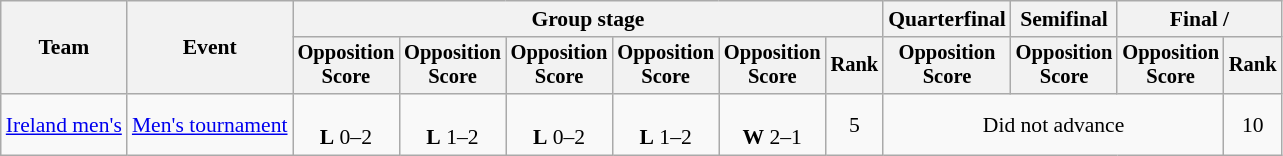<table class=wikitable style=font-size:90%;text-align:center>
<tr>
<th rowspan=2>Team</th>
<th rowspan=2>Event</th>
<th colspan=6>Group stage</th>
<th>Quarterfinal</th>
<th>Semifinal</th>
<th colspan=2>Final / </th>
</tr>
<tr style=font-size:95%>
<th>Opposition<br>Score</th>
<th>Opposition<br>Score</th>
<th>Opposition<br>Score</th>
<th>Opposition<br>Score</th>
<th>Opposition<br>Score</th>
<th>Rank</th>
<th>Opposition<br>Score</th>
<th>Opposition<br>Score</th>
<th>Opposition<br>Score</th>
<th>Rank</th>
</tr>
<tr>
<td align=left><a href='#'>Ireland men's</a></td>
<td align=left><a href='#'>Men's tournament</a></td>
<td><br><strong>L</strong> 0–2</td>
<td><br><strong>L</strong> 1–2</td>
<td><br><strong>L</strong> 0–2</td>
<td><br><strong>L</strong> 1–2</td>
<td><br><strong>W</strong> 2–1</td>
<td>5</td>
<td colspan="3">Did not advance</td>
<td>10</td>
</tr>
</table>
